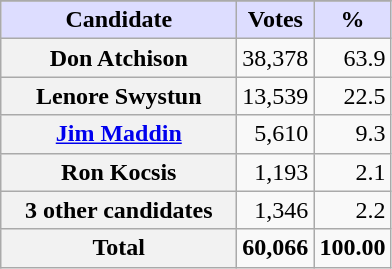<table class="wikitable sortable plainrowheaders">
<tr style="background-color:#00594E">
</tr>
<tr>
<th scope="col" style="background:#ddf; width:150px;">Candidate</th>
<th scope="col" style="background:#ddf;">Votes</th>
<th scope="col" style="background:#ddf;">%</th>
</tr>
<tr>
<th scope="row"><strong>Don Atchison</strong></th>
<td align="right">38,378</td>
<td align="right">63.9</td>
</tr>
<tr>
<th scope="row">Lenore Swystun</th>
<td align="right">13,539</td>
<td align="right">22.5</td>
</tr>
<tr>
<th scope="row"><a href='#'>Jim Maddin</a></th>
<td align="right">5,610</td>
<td align="right">9.3</td>
</tr>
<tr>
<th scope="row">Ron Kocsis</th>
<td align="right">1,193</td>
<td align="right">2.1</td>
</tr>
<tr>
<th scope="row">3 other candidates</th>
<td align="right">1,346</td>
<td align="right">2.2</td>
</tr>
<tr>
<th scope="row"><strong>Total</strong></th>
<td align="right"><strong>60,066</strong></td>
<td align=right><strong>100.00</strong></td>
</tr>
</table>
